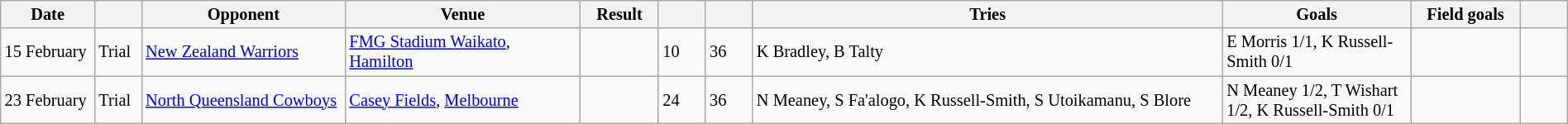<table class="wikitable"  style="font-size:85%; width:100%;">
<tr>
<th width="6%">Date</th>
<th width="3%"></th>
<th width="13%">Opponent</th>
<th width="15%">Venue</th>
<th width="5%">Result</th>
<th width="3%"></th>
<th width="3%"></th>
<th width="30%">Tries</th>
<th width="12%">Goals</th>
<th width="7%">Field goals</th>
<th width="3%"></th>
</tr>
<tr>
<td>15 February</td>
<td>Trial</td>
<td><a href='#'>New Zealand Warriors</a></td>
<td><a href='#'>FMG Stadium Waikato</a>, <a href='#'>Hamilton</a></td>
<td></td>
<td>10</td>
<td>36</td>
<td>K Bradley, B Talty</td>
<td>E Morris 1/1, K Russell-Smith 0/1</td>
<td></td>
<td></td>
</tr>
<tr>
<td>23 February</td>
<td>Trial</td>
<td><a href='#'>North Queensland Cowboys</a></td>
<td><a href='#'>Casey Fields</a>, <a href='#'>Melbourne</a></td>
<td></td>
<td>24</td>
<td>36</td>
<td>N Meaney, S Fa'alogo, K Russell-Smith, S Utoikamanu, S Blore</td>
<td>N Meaney 1/2, T Wishart 1/2, K Russell-Smith 0/1</td>
<td></td>
<td></td>
</tr>
</table>
